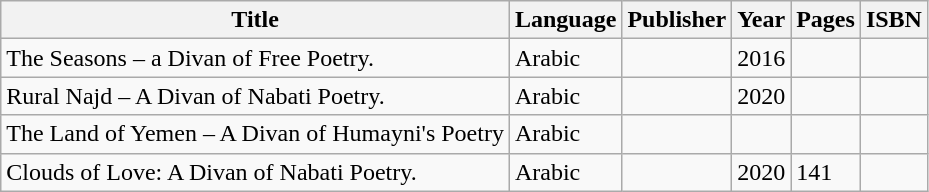<table class="wikitable">
<tr>
<th>Title</th>
<th>Language</th>
<th>Publisher</th>
<th>Year</th>
<th>Pages</th>
<th>ISBN</th>
</tr>
<tr>
<td>The Seasons – a Divan of Free Poetry.</td>
<td>Arabic</td>
<td></td>
<td>2016</td>
<td></td>
<td></td>
</tr>
<tr>
<td>Rural Najd – A Divan of Nabati Poetry.</td>
<td>Arabic</td>
<td></td>
<td>2020</td>
<td></td>
<td></td>
</tr>
<tr>
<td>The Land of Yemen – A Divan of Humayni's Poetry</td>
<td>Arabic</td>
<td></td>
<td></td>
<td></td>
<td></td>
</tr>
<tr>
<td>Clouds of Love: A Divan of Nabati Poetry.</td>
<td>Arabic</td>
<td></td>
<td>2020</td>
<td>141</td>
<td></td>
</tr>
</table>
